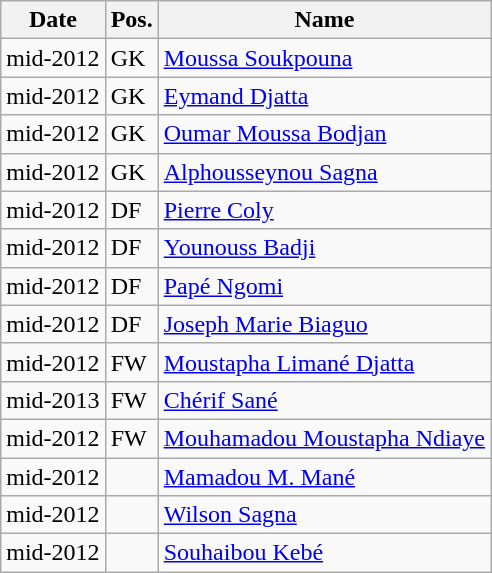<table class="wikitable">
<tr>
<th>Date</th>
<th>Pos.</th>
<th>Name</th>
</tr>
<tr>
<td>mid-2012</td>
<td>GK</td>
<td> <a href='#'>Moussa Soukpouna</a></td>
</tr>
<tr>
<td>mid-2012</td>
<td>GK</td>
<td> <a href='#'>Eymand Djatta</a></td>
</tr>
<tr>
<td>mid-2012</td>
<td>GK</td>
<td> <a href='#'>Oumar Moussa Bodjan</a></td>
</tr>
<tr>
<td>mid-2012</td>
<td>GK</td>
<td> <a href='#'>Alphousseynou Sagna</a></td>
</tr>
<tr>
<td>mid-2012</td>
<td>DF</td>
<td> <a href='#'>Pierre Coly</a></td>
</tr>
<tr>
<td>mid-2012</td>
<td>DF</td>
<td> <a href='#'>Younouss Badji</a></td>
</tr>
<tr>
<td>mid-2012</td>
<td>DF</td>
<td> <a href='#'>Papé Ngomi</a></td>
</tr>
<tr>
<td>mid-2012</td>
<td>DF</td>
<td> <a href='#'>Joseph Marie Biaguo</a></td>
</tr>
<tr>
<td>mid-2012</td>
<td>FW</td>
<td> <a href='#'>Moustapha Limané Djatta</a></td>
</tr>
<tr>
<td>mid-2013</td>
<td>FW</td>
<td> <a href='#'>Chérif Sané</a></td>
</tr>
<tr>
<td>mid-2012</td>
<td>FW</td>
<td> <a href='#'>Mouhamadou Moustapha Ndiaye</a></td>
</tr>
<tr>
<td>mid-2012</td>
<td></td>
<td> <a href='#'>Mamadou M. Mané</a></td>
</tr>
<tr>
<td>mid-2012</td>
<td></td>
<td> <a href='#'>Wilson Sagna</a></td>
</tr>
<tr>
<td>mid-2012</td>
<td></td>
<td> <a href='#'>Souhaibou Kebé</a></td>
</tr>
</table>
